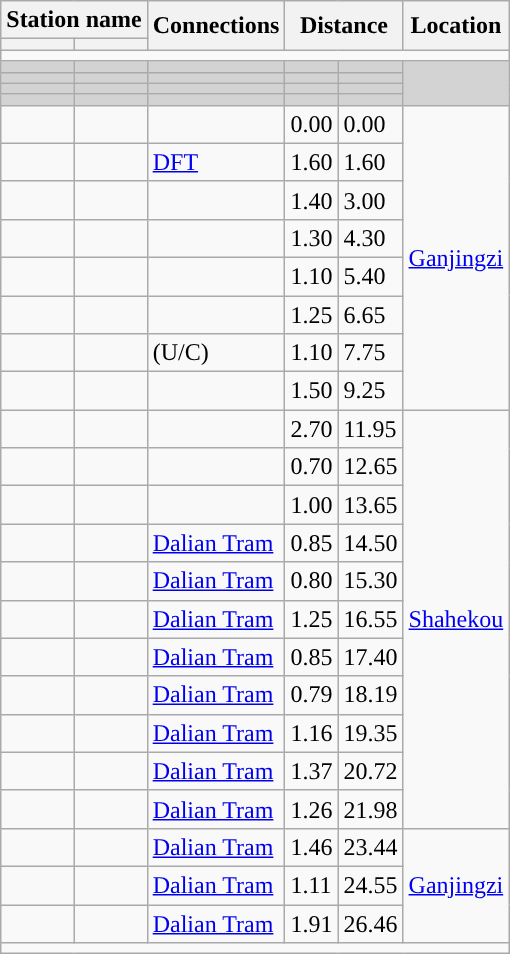<table class="wikitable">
<tr>
<th colspan="2">Station name</th>
<th rowspan="2">Connections</th>
<th colspan="2" rowspan="2">Distance<br></th>
<th rowspan="2">Location</th>
</tr>
<tr>
<th></th>
<th></th>
</tr>
<tr style="background:#">
<td colspan = "6"></td>
</tr>
<tr bgcolor="lightgrey">
<td></td>
<td></td>
<td></td>
<td></td>
<td></td>
<td rowspan="4"></td>
</tr>
<tr bgcolor="lightgrey">
<td></td>
<td></td>
<td></td>
<td></td>
<td></td>
</tr>
<tr bgcolor="lightgrey">
<td></td>
<td></td>
<td></td>
<td></td>
<td></td>
</tr>
<tr bgcolor="lightgrey">
<td></td>
<td></td>
<td></td>
<td></td>
<td></td>
</tr>
<tr>
<td></td>
<td></td>
<td></td>
<td>0.00</td>
<td>0.00</td>
<td rowspan="8"><a href='#'>Ganjingzi</a></td>
</tr>
<tr>
<td></td>
<td></td>
<td>  <a href='#'>DFT</a></td>
<td>1.60</td>
<td>1.60</td>
</tr>
<tr>
<td></td>
<td></td>
<td></td>
<td>1.40</td>
<td>3.00</td>
</tr>
<tr>
<td></td>
<td></td>
<td></td>
<td>1.30</td>
<td>4.30</td>
</tr>
<tr>
<td></td>
<td></td>
<td></td>
<td>1.10</td>
<td>5.40</td>
</tr>
<tr>
<td></td>
<td></td>
<td></td>
<td>1.25</td>
<td>6.65</td>
</tr>
<tr>
<td></td>
<td></td>
<td> (U/C)</td>
<td>1.10</td>
<td>7.75</td>
</tr>
<tr>
<td></td>
<td></td>
<td></td>
<td>1.50</td>
<td>9.25</td>
</tr>
<tr>
<td></td>
<td></td>
<td></td>
<td>2.70</td>
<td>11.95</td>
<td rowspan="11"><a href='#'>Shahekou</a></td>
</tr>
<tr>
<td></td>
<td></td>
<td></td>
<td>0.70</td>
<td>12.65</td>
</tr>
<tr>
<td></td>
<td></td>
<td></td>
<td>1.00</td>
<td>13.65</td>
</tr>
<tr>
<td></td>
<td></td>
<td> <a href='#'>Dalian Tram</a></td>
<td>0.85</td>
<td>14.50</td>
</tr>
<tr>
<td></td>
<td></td>
<td>  <a href='#'>Dalian Tram</a></td>
<td>0.80</td>
<td>15.30</td>
</tr>
<tr>
<td></td>
<td></td>
<td> <a href='#'>Dalian Tram</a></td>
<td>1.25</td>
<td>16.55</td>
</tr>
<tr>
<td></td>
<td></td>
<td> <a href='#'>Dalian Tram</a></td>
<td>0.85</td>
<td>17.40</td>
</tr>
<tr>
<td></td>
<td></td>
<td> <a href='#'>Dalian Tram</a></td>
<td>0.79</td>
<td>18.19</td>
</tr>
<tr>
<td></td>
<td></td>
<td> <a href='#'>Dalian Tram</a></td>
<td>1.16</td>
<td>19.35</td>
</tr>
<tr>
<td></td>
<td></td>
<td> <a href='#'>Dalian Tram</a></td>
<td>1.37</td>
<td>20.72</td>
</tr>
<tr>
<td></td>
<td></td>
<td> <a href='#'>Dalian Tram</a></td>
<td>1.26</td>
<td>21.98</td>
</tr>
<tr>
<td></td>
<td></td>
<td> <a href='#'>Dalian Tram</a></td>
<td>1.46</td>
<td>23.44</td>
<td rowspan="3"><a href='#'>Ganjingzi</a></td>
</tr>
<tr>
<td></td>
<td></td>
<td> <a href='#'>Dalian Tram</a></td>
<td>1.11</td>
<td>24.55</td>
</tr>
<tr>
<td></td>
<td></td>
<td>  <a href='#'>Dalian Tram</a></td>
<td>1.91</td>
<td>26.46</td>
</tr>
<tr style="background:#">
<td colspan = "6"></td>
</tr>
</table>
